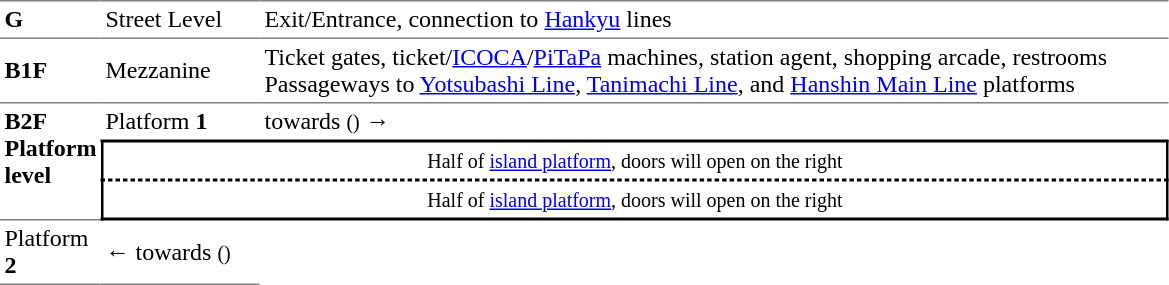<table border=0 cellspacing=0 cellpadding=3>
<tr>
<td style="border-top:solid 1px gray;" width=50 valign=top><strong>G</strong></td>
<td style="border-top:solid 1px gray;" width=100 valign=top>Street Level</td>
<td style="border-top:solid 1px gray;" width=600 valign=top>Exit/Entrance, connection to <a href='#'>Hankyu</a> lines</td>
</tr>
<tr>
<td style="border-top:solid 1px gray;"><strong>B1F</strong></td>
<td style="border-top:solid 1px gray;">Mezzanine</td>
<td style="border-top:solid 1px gray;">Ticket gates, ticket/<a href='#'>ICOCA</a>/<a href='#'>PiTaPa</a> machines, station agent, shopping arcade, restrooms <br> Passageways to <a href='#'>Yotsubashi Line</a>, <a href='#'>Tanimachi Line</a>, and <a href='#'>Hanshin Main Line</a> platforms</td>
</tr>
<tr>
<td style="border-top:solid 1px gray;border-bottom:solid 1px gray;" width=50 rowspan=4 valign=top><strong>B2F<br>Platform level</strong></td>
<td style="border-top:solid 1px gray;">Platform <span><strong>1</strong></span></td>
<td style="border-top:solid 1px gray;"><strong></strong> towards  <small>()</small> →</td>
</tr>
<tr>
</tr>
<tr>
<td style="border-top:solid 2px black;border-bottom:solid 1px black;border-right:solid 2px black;border-left:solid 2px black;text-align:center;border-style:solid solid dashed solid" colspan=2><small>Half of <a href='#'>island platform</a>, doors will open on the right</small></td>
</tr>
<tr>
<td style="border-top:solid 1px black;border-right:solid 2px black;border-left:solid 2px black;border-bottom:solid 2px black;text-align:center;border-style:dashed solid solid solid" colspan=2><small>Half of <a href='#'>island platform</a>, doors will open on the right</small></td>
</tr>
<tr>
<td style="border-bottom:solid 1px gray;">Platform <span><strong>2</strong></span></td>
<td style="border-bottom:solid 1px gray;">← <strong></strong> towards  <small> ()</small> <br> </td>
</tr>
</table>
